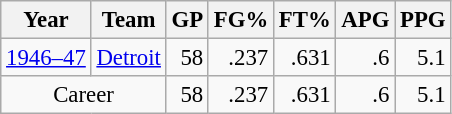<table class="wikitable sortable" style="font-size:95%; text-align:right;">
<tr>
<th>Year</th>
<th>Team</th>
<th>GP</th>
<th>FG%</th>
<th>FT%</th>
<th>APG</th>
<th>PPG</th>
</tr>
<tr>
<td style="text-align:left;"><a href='#'>1946–47</a></td>
<td style="text-align:left;"><a href='#'>Detroit</a></td>
<td>58</td>
<td>.237</td>
<td>.631</td>
<td>.6</td>
<td>5.1</td>
</tr>
<tr>
<td style="text-align:center;" colspan="2">Career</td>
<td>58</td>
<td>.237</td>
<td>.631</td>
<td>.6</td>
<td>5.1</td>
</tr>
</table>
